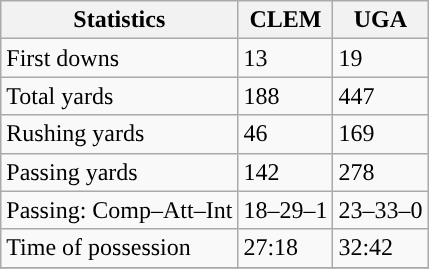<table class="wikitable" style="float: left;">
<tr>
<th>Statistics</th>
<th>CLEM</th>
<th>UGA</th>
</tr>
<tr>
<td>First downs</td>
<td>13</td>
<td>19</td>
</tr>
<tr>
<td>Total yards</td>
<td>188</td>
<td>447</td>
</tr>
<tr>
<td>Rushing yards</td>
<td>46</td>
<td>169</td>
</tr>
<tr>
<td>Passing yards</td>
<td>142</td>
<td>278</td>
</tr>
<tr>
<td>Passing: Comp–Att–Int</td>
<td>18–29–1</td>
<td>23–33–0</td>
</tr>
<tr>
<td>Time of possession</td>
<td>27:18</td>
<td>32:42</td>
</tr>
<tr>
</tr>
</table>
